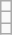<table class="wikitable">
<tr>
<td></td>
</tr>
<tr>
<td></td>
</tr>
<tr>
<td></td>
</tr>
</table>
